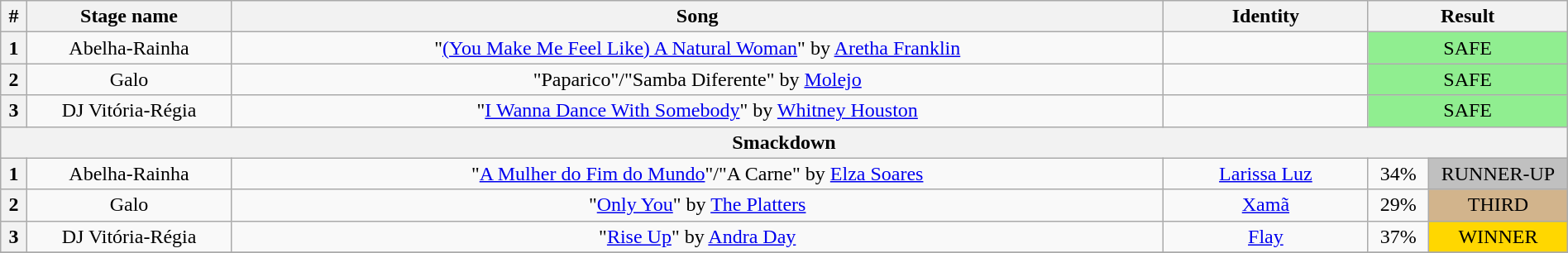<table class="wikitable plainrowheaders" style="text-align:center; width:100%;">
<tr>
<th width="01%">#</th>
<th width="09%">Stage name</th>
<th width="41%">Song</th>
<th width="09%">Identity</th>
<th width="08%" colspan=2>Result</th>
</tr>
<tr>
<th>1</th>
<td>Abelha-Rainha</td>
<td>"<a href='#'>(You Make Me Feel Like) A Natural Woman</a>" by <a href='#'>Aretha Franklin</a></td>
<td></td>
<td bgcolor="#90EE90" colspan="2">SAFE</td>
</tr>
<tr>
<th>2</th>
<td>Galo</td>
<td>"Paparico"/"Samba Diferente" by <a href='#'>Molejo</a></td>
<td></td>
<td bgcolor="#90EE90" colspan="2">SAFE</td>
</tr>
<tr>
<th>3</th>
<td>DJ Vitória-Régia</td>
<td>"<a href='#'>I Wanna Dance With Somebody</a>" by <a href='#'>Whitney Houston</a></td>
<td></td>
<td bgcolor="#90EE90" colspan="2">SAFE</td>
</tr>
<tr>
<th colspan="6">Smackdown</th>
</tr>
<tr>
<th>1</th>
<td>Abelha-Rainha</td>
<td>"<a href='#'>A Mulher do Fim do Mundo</a>"/"A Carne" by <a href='#'>Elza Soares</a></td>
<td><a href='#'>Larissa Luz</a></td>
<td>34%</td>
<td bgcolor="#C0C0C0">RUNNER-UP</td>
</tr>
<tr>
<th>2</th>
<td>Galo</td>
<td>"<a href='#'>Only You</a>" by <a href='#'>The Platters</a></td>
<td><a href='#'>Xamã</a></td>
<td>29%</td>
<td bgcolor="#D2B48C">THIRD</td>
</tr>
<tr>
<th>3</th>
<td>DJ Vitória-Régia</td>
<td>"<a href='#'>Rise Up</a>" by <a href='#'>Andra Day</a></td>
<td><a href='#'>Flay</a></td>
<td>37%</td>
<td bgcolor="#FFD700">WINNER</td>
</tr>
<tr>
</tr>
</table>
